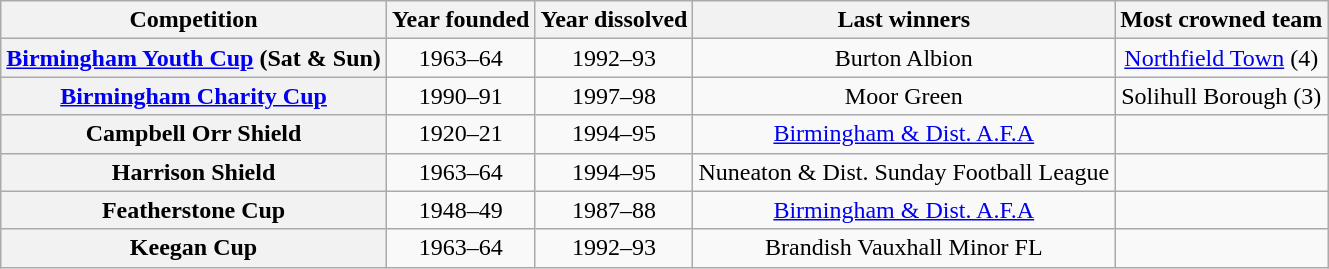<table class="wikitable sortable plainrowheaders" style="text-align:center">
<tr>
<th scope="col">Competition</th>
<th scope="col">Year founded</th>
<th scope="col">Year dissolved</th>
<th scope="col">Last winners</th>
<th scope="col">Most crowned team</th>
</tr>
<tr>
<th scope="row"><a href='#'>Birmingham Youth Cup</a> (Sat & Sun)</th>
<td>1963–64</td>
<td>1992–93</td>
<td>Burton Albion</td>
<td><a href='#'>Northfield Town</a> (4)</td>
</tr>
<tr>
<th scope="row"><a href='#'>Birmingham Charity Cup</a></th>
<td>1990–91</td>
<td>1997–98</td>
<td>Moor Green</td>
<td>Solihull Borough (3)</td>
</tr>
<tr>
<th scope="row">Campbell Orr Shield</th>
<td>1920–21</td>
<td>1994–95</td>
<td><a href='#'>Birmingham & Dist. A.F.A</a></td>
<td></td>
</tr>
<tr>
<th scope="row">Harrison Shield</th>
<td>1963–64</td>
<td>1994–95</td>
<td>Nuneaton & Dist. Sunday Football League</td>
<td></td>
</tr>
<tr>
<th scope="row">Featherstone Cup</th>
<td>1948–49</td>
<td>1987–88</td>
<td><a href='#'>Birmingham & Dist. A.F.A</a></td>
<td></td>
</tr>
<tr>
<th scope="row">Keegan Cup</th>
<td>1963–64</td>
<td>1992–93</td>
<td>Brandish Vauxhall Minor FL</td>
<td></td>
</tr>
</table>
